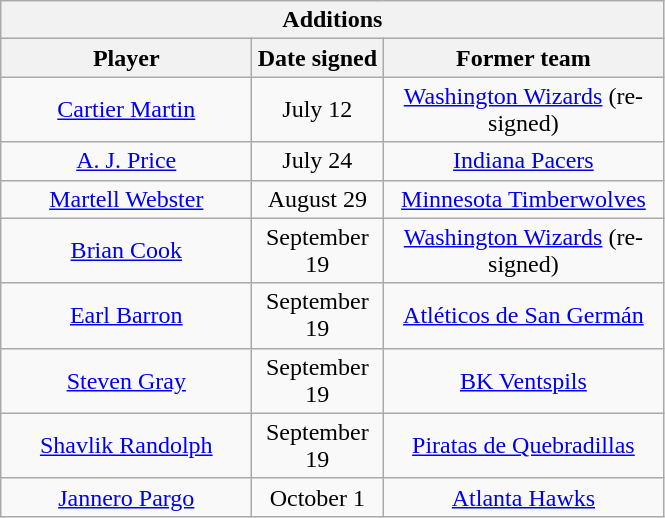<table class="wikitable" style="text-align:center">
<tr>
<th colspan=3>Additions</th>
</tr>
<tr>
<th style="width:160px">Player</th>
<th style="width:80px">Date signed</th>
<th style="width:180px">Former team</th>
</tr>
<tr>
<td><a href='#'>Cartier Martin</a></td>
<td>July 12</td>
<td><a href='#'>Washington Wizards</a> (re-signed)</td>
</tr>
<tr>
<td><a href='#'>A. J. Price</a></td>
<td>July 24</td>
<td><a href='#'>Indiana Pacers</a></td>
</tr>
<tr>
<td><a href='#'>Martell Webster</a></td>
<td>August 29</td>
<td><a href='#'>Minnesota Timberwolves</a></td>
</tr>
<tr>
<td><a href='#'>Brian Cook</a></td>
<td>September 19</td>
<td><a href='#'>Washington Wizards</a> (re-signed)</td>
</tr>
<tr>
<td><a href='#'>Earl Barron</a></td>
<td>September 19</td>
<td><a href='#'>Atléticos de San Germán</a><br></td>
</tr>
<tr>
<td><a href='#'>Steven Gray</a></td>
<td>September 19</td>
<td><a href='#'>BK Ventspils</a> </td>
</tr>
<tr>
<td><a href='#'>Shavlik Randolph</a></td>
<td>September 19</td>
<td><a href='#'>Piratas de Quebradillas</a><br></td>
</tr>
<tr>
<td><a href='#'>Jannero Pargo</a></td>
<td>October 1</td>
<td><a href='#'>Atlanta Hawks</a></td>
</tr>
</table>
